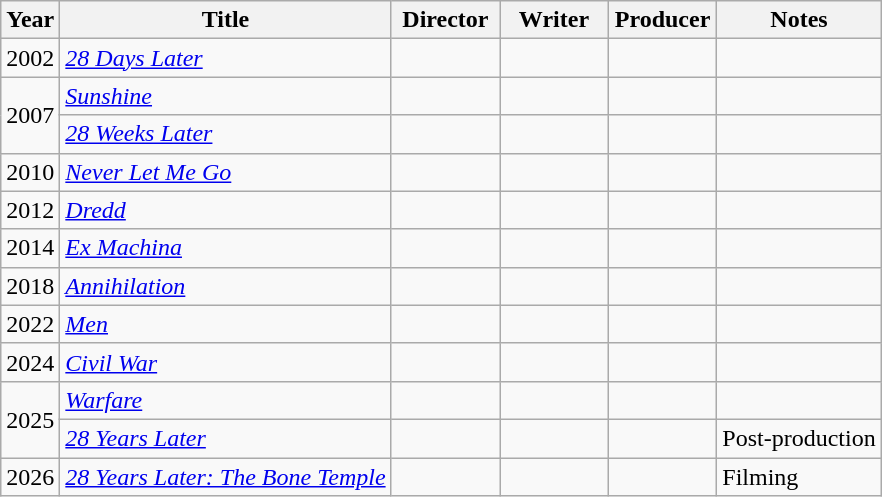<table class="wikitable">
<tr>
<th>Year</th>
<th>Title</th>
<th width="65">Director</th>
<th width="65">Writer</th>
<th width="65">Producer</th>
<th>Notes</th>
</tr>
<tr>
<td>2002</td>
<td><em><a href='#'>28 Days Later</a></em></td>
<td></td>
<td></td>
<td></td>
<td></td>
</tr>
<tr>
<td rowspan="2">2007</td>
<td><em><a href='#'>Sunshine</a></em></td>
<td></td>
<td></td>
<td></td>
<td></td>
</tr>
<tr>
<td><em><a href='#'>28 Weeks Later</a></em></td>
<td></td>
<td></td>
<td></td>
<td></td>
</tr>
<tr>
<td>2010</td>
<td><em><a href='#'>Never Let Me Go</a></em></td>
<td></td>
<td></td>
<td></td>
<td></td>
</tr>
<tr>
<td>2012</td>
<td><em><a href='#'>Dredd</a></em></td>
<td></td>
<td></td>
<td></td>
<td></td>
</tr>
<tr>
<td>2014</td>
<td><em><a href='#'>Ex Machina</a></em></td>
<td></td>
<td></td>
<td></td>
<td></td>
</tr>
<tr>
<td>2018</td>
<td><em><a href='#'>Annihilation</a></em></td>
<td></td>
<td></td>
<td></td>
<td></td>
</tr>
<tr>
<td>2022</td>
<td><em><a href='#'>Men</a></em></td>
<td></td>
<td></td>
<td></td>
<td></td>
</tr>
<tr>
<td>2024</td>
<td><em><a href='#'>Civil War</a></em></td>
<td></td>
<td></td>
<td></td>
<td></td>
</tr>
<tr>
<td rowspan="2">2025</td>
<td><em><a href='#'>Warfare</a></em></td>
<td></td>
<td></td>
<td></td>
<td></td>
</tr>
<tr>
<td><em><a href='#'>28 Years Later</a></em></td>
<td></td>
<td></td>
<td></td>
<td>Post-production</td>
</tr>
<tr>
<td>2026</td>
<td><em><a href='#'>28 Years Later: The Bone Temple</a></em></td>
<td></td>
<td></td>
<td></td>
<td>Filming</td>
</tr>
</table>
